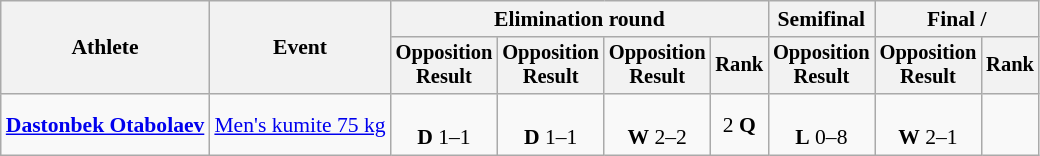<table class=wikitable style=font-size:90%;text-align:center>
<tr>
<th rowspan=2>Athlete</th>
<th rowspan=2>Event</th>
<th colspan=4>Elimination round</th>
<th>Semifinal</th>
<th colspan=2>Final / </th>
</tr>
<tr style=font-size:95%>
<th>Opposition<br>Result</th>
<th>Opposition<br>Result</th>
<th>Opposition<br>Result</th>
<th>Rank</th>
<th>Opposition<br>Result</th>
<th>Opposition<br>Result</th>
<th>Rank</th>
</tr>
<tr>
<td align=left><strong><a href='#'>Dastonbek Otabolaev</a></strong></td>
<td align=left><a href='#'>Men's kumite 75 kg</a></td>
<td><br><strong>D</strong> 1–1</td>
<td><br><strong>D</strong> 1–1</td>
<td><br><strong>W</strong> 2–2</td>
<td>2 <strong>Q</strong></td>
<td><br><strong>L</strong> 0–8</td>
<td><br><strong>W</strong> 2–1</td>
<td></td>
</tr>
</table>
